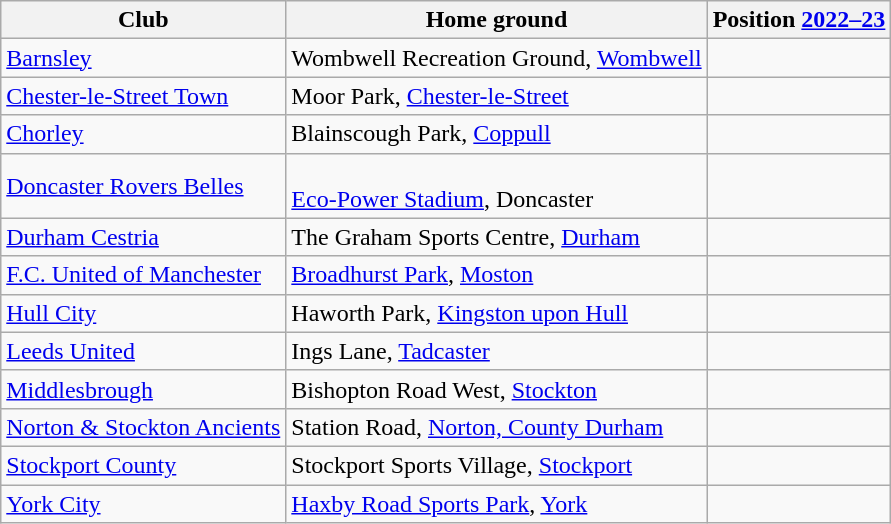<table class="wikitable sortable" style="text-align:center;">
<tr>
<th>Club</th>
<th>Home ground</th>
<th>Position <a href='#'>2022–23</a></th>
</tr>
<tr>
<td style="text-align:left;"><a href='#'>Barnsley</a></td>
<td style="text-align:left;">Wombwell Recreation Ground, <a href='#'>Wombwell</a></td>
<td></td>
</tr>
<tr>
<td style="text-align:left;"><a href='#'>Chester-le-Street Town</a></td>
<td style="text-align:left;">Moor Park, <a href='#'>Chester-le-Street</a></td>
<td></td>
</tr>
<tr>
<td style="text-align:left;"><a href='#'>Chorley</a></td>
<td style="text-align:left;">Blainscough Park, <a href='#'>Coppull</a></td>
<td></td>
</tr>
<tr>
<td style="text-align:left;"><a href='#'>Doncaster Rovers Belles</a></td>
<td style="text-align:left;"><br><a href='#'>Eco-Power Stadium</a>, Doncaster</td>
<td></td>
</tr>
<tr>
<td style="text-align:left;"><a href='#'>Durham Cestria</a></td>
<td style="text-align:left;">The Graham Sports Centre, <a href='#'>Durham</a></td>
<td></td>
</tr>
<tr>
<td style="text-align:left;"><a href='#'>F.C. United of Manchester</a></td>
<td style="text-align:left;"><a href='#'>Broadhurst Park</a>, <a href='#'>Moston</a></td>
<td></td>
</tr>
<tr>
<td style="text-align:left;"><a href='#'>Hull City</a></td>
<td style="text-align:left;">Haworth Park, <a href='#'>Kingston upon Hull</a></td>
<td></td>
</tr>
<tr>
<td style="text-align:left;"><a href='#'>Leeds United</a></td>
<td style="text-align:left;">Ings Lane, <a href='#'>Tadcaster</a></td>
<td></td>
</tr>
<tr>
<td style="text-align:left;"><a href='#'>Middlesbrough</a></td>
<td style="text-align:left;">Bishopton Road West, <a href='#'>Stockton</a></td>
<td></td>
</tr>
<tr>
<td style="text-align:left;"><a href='#'>Norton & Stockton Ancients</a></td>
<td style="text-align:left;">Station Road, <a href='#'>Norton, County Durham</a></td>
<td></td>
</tr>
<tr>
<td style="text-align:left;"><a href='#'>Stockport County</a></td>
<td style="text-align:left;">Stockport Sports Village, <a href='#'>Stockport</a></td>
<td></td>
</tr>
<tr>
<td style="text-align:left;"><a href='#'>York City</a></td>
<td style="text-align:left;"><a href='#'>Haxby Road Sports Park</a>, <a href='#'>York</a></td>
<td></td>
</tr>
</table>
